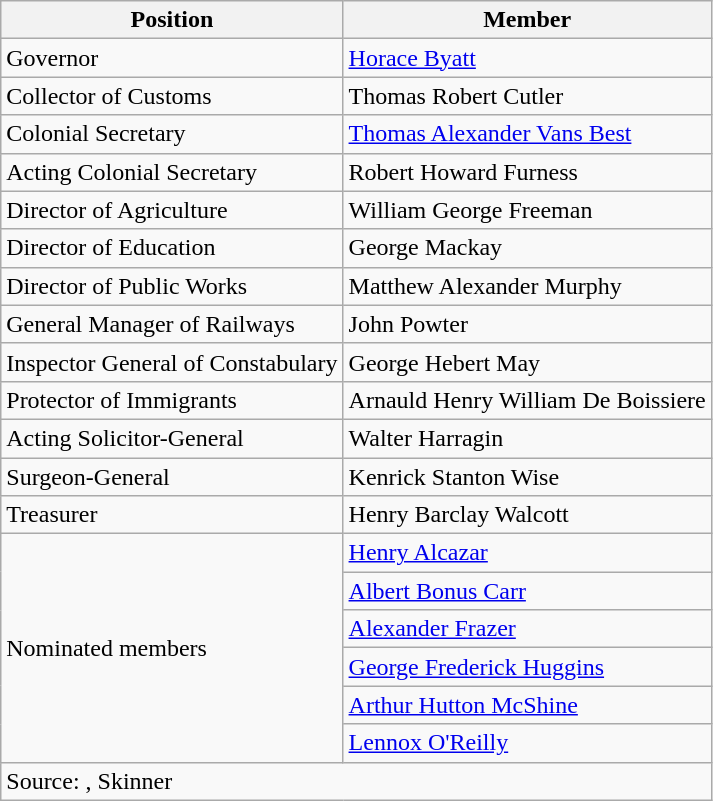<table class=wikitable>
<tr>
<th>Position</th>
<th>Member</th>
</tr>
<tr>
<td>Governor</td>
<td><a href='#'>Horace Byatt</a></td>
</tr>
<tr>
<td>Collector of Customs</td>
<td>Thomas Robert Cutler</td>
</tr>
<tr>
<td>Colonial Secretary</td>
<td><a href='#'>Thomas Alexander Vans Best</a></td>
</tr>
<tr>
<td>Acting Colonial Secretary</td>
<td>Robert Howard Furness</td>
</tr>
<tr>
<td>Director of Agriculture</td>
<td>William George Freeman</td>
</tr>
<tr>
<td>Director of Education</td>
<td>George Mackay</td>
</tr>
<tr>
<td>Director of Public Works</td>
<td>Matthew Alexander Murphy</td>
</tr>
<tr>
<td>General Manager of Railways</td>
<td>John Powter</td>
</tr>
<tr>
<td>Inspector General of Constabulary</td>
<td>George Hebert May</td>
</tr>
<tr>
<td>Protector of Immigrants</td>
<td>Arnauld Henry William De Boissiere</td>
</tr>
<tr>
<td>Acting Solicitor-General</td>
<td>Walter Harragin</td>
</tr>
<tr>
<td>Surgeon-General</td>
<td>Kenrick Stanton Wise</td>
</tr>
<tr>
<td>Treasurer</td>
<td>Henry Barclay Walcott</td>
</tr>
<tr>
<td rowspan=6>Nominated members</td>
<td><a href='#'>Henry Alcazar</a></td>
</tr>
<tr>
<td><a href='#'>Albert Bonus Carr</a></td>
</tr>
<tr>
<td><a href='#'>Alexander Frazer</a></td>
</tr>
<tr>
<td><a href='#'>George Frederick Huggins</a></td>
</tr>
<tr>
<td><a href='#'>Arthur Hutton McShine</a></td>
</tr>
<tr>
<td><a href='#'>Lennox O'Reilly</a></td>
</tr>
<tr>
<td colspan=2>Source: , Skinner</td>
</tr>
</table>
